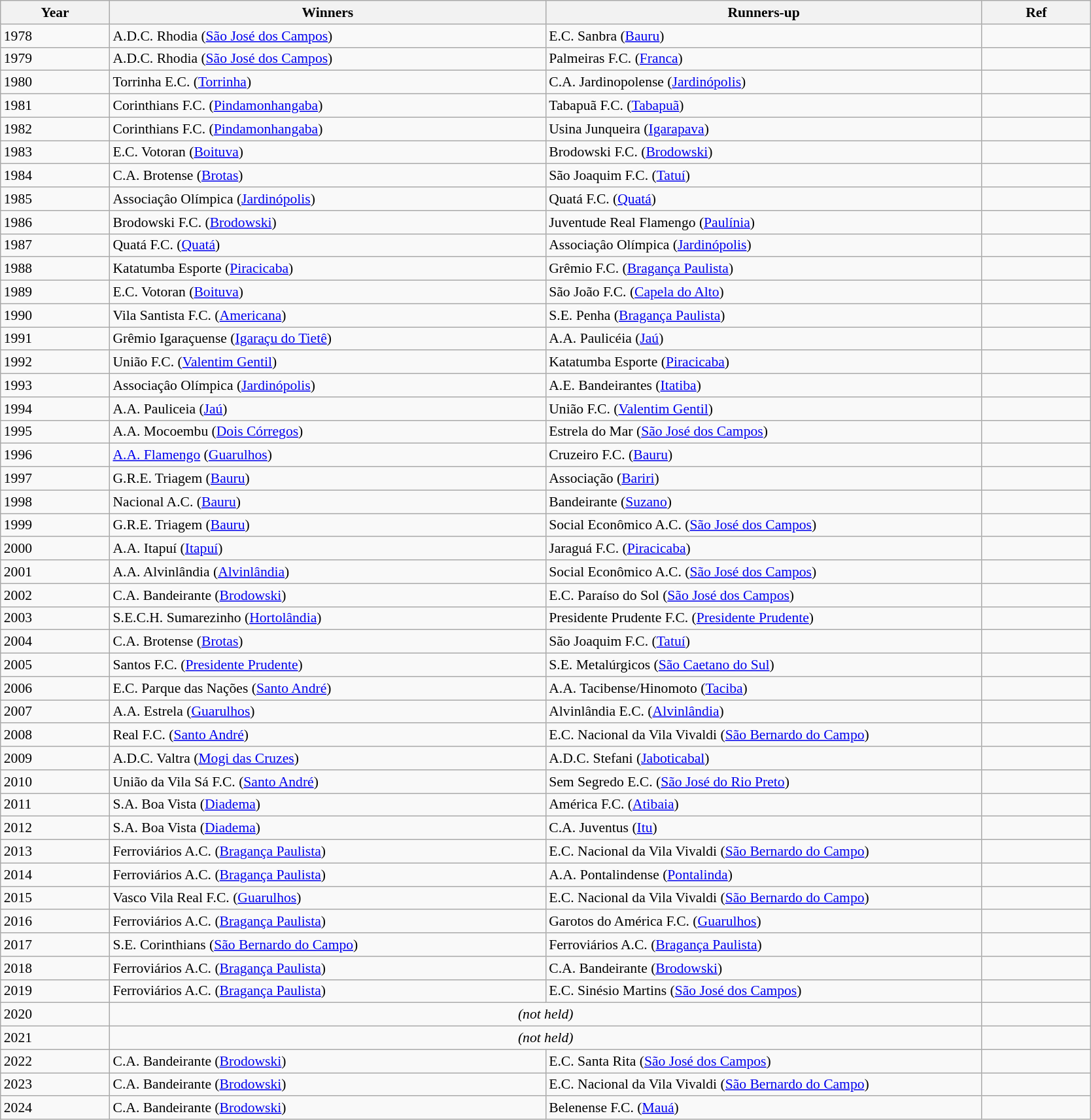<table class="wikitable sortable" style="width:88%; font-size:90%">
<tr>
<th width="10%"><strong>Year</strong></th>
<th width="40%"><strong>Winners</strong></th>
<th width="40%"><strong>Runners-up</strong></th>
<th width="10%"><strong>Ref</strong></th>
</tr>
<tr>
<td>1978</td>
<td>A.D.C. Rhodia (<a href='#'>São José dos Campos</a>)</td>
<td>E.C. Sanbra (<a href='#'>Bauru</a>)</td>
<td></td>
</tr>
<tr>
<td>1979</td>
<td>A.D.C. Rhodia (<a href='#'>São José dos Campos</a>)</td>
<td>Palmeiras F.C. (<a href='#'>Franca</a>)</td>
<td></td>
</tr>
<tr>
<td>1980</td>
<td>Torrinha E.C. (<a href='#'>Torrinha</a>)</td>
<td>C.A. Jardinopolense (<a href='#'>Jardinópolis</a>)</td>
<td></td>
</tr>
<tr>
<td>1981</td>
<td>Corinthians F.C. (<a href='#'>Pindamonhangaba</a>)</td>
<td>Tabapuã F.C. (<a href='#'>Tabapuã</a>)</td>
<td></td>
</tr>
<tr>
<td>1982</td>
<td>Corinthians F.C. (<a href='#'>Pindamonhangaba</a>)</td>
<td>Usina Junqueira (<a href='#'>Igarapava</a>)</td>
<td></td>
</tr>
<tr>
<td>1983</td>
<td>E.C. Votoran (<a href='#'>Boituva</a>)</td>
<td>Brodowski F.C. (<a href='#'>Brodowski</a>)</td>
<td></td>
</tr>
<tr>
<td>1984</td>
<td>C.A. Brotense (<a href='#'>Brotas</a>)</td>
<td>São Joaquim F.C. (<a href='#'>Tatuí</a>)</td>
<td></td>
</tr>
<tr>
<td>1985</td>
<td>Associaçâo Olímpica (<a href='#'>Jardinópolis</a>)</td>
<td>Quatá F.C. (<a href='#'>Quatá</a>)</td>
<td></td>
</tr>
<tr>
<td>1986</td>
<td>Brodowski F.C. (<a href='#'>Brodowski</a>)</td>
<td>Juventude Real Flamengo (<a href='#'>Paulínia</a>)</td>
<td></td>
</tr>
<tr>
<td>1987</td>
<td>Quatá F.C. (<a href='#'>Quatá</a>)</td>
<td>Associaçâo Olímpica (<a href='#'>Jardinópolis</a>)</td>
<td></td>
</tr>
<tr>
<td>1988</td>
<td>Katatumba Esporte (<a href='#'>Piracicaba</a>)</td>
<td>Grêmio F.C. (<a href='#'>Bragança Paulista</a>)</td>
<td></td>
</tr>
<tr>
<td>1989</td>
<td>E.C. Votoran (<a href='#'>Boituva</a>)</td>
<td>São João F.C. (<a href='#'>Capela do Alto</a>)</td>
<td></td>
</tr>
<tr>
<td>1990</td>
<td>Vila Santista F.C. (<a href='#'>Americana</a>)</td>
<td>S.E. Penha (<a href='#'>Bragança Paulista</a>)</td>
<td></td>
</tr>
<tr>
<td>1991</td>
<td>Grêmio Igaraçuense (<a href='#'>Igaraçu do Tietê</a>)</td>
<td>A.A. Paulicéia (<a href='#'>Jaú</a>)</td>
<td></td>
</tr>
<tr>
<td>1992</td>
<td>União F.C. (<a href='#'>Valentim Gentil</a>)</td>
<td>Katatumba Esporte (<a href='#'>Piracicaba</a>)</td>
<td></td>
</tr>
<tr>
<td>1993</td>
<td>Associaçâo Olímpica (<a href='#'>Jardinópolis</a>)</td>
<td>A.E. Bandeirantes (<a href='#'>Itatiba</a>)</td>
<td></td>
</tr>
<tr>
<td>1994</td>
<td>A.A. Pauliceia (<a href='#'>Jaú</a>)</td>
<td>União F.C. (<a href='#'>Valentim Gentil</a>)</td>
<td></td>
</tr>
<tr>
<td>1995</td>
<td>A.A. Mocoembu (<a href='#'>Dois Córregos</a>)</td>
<td>Estrela do Mar (<a href='#'>São José dos Campos</a>)</td>
<td></td>
</tr>
<tr>
<td>1996</td>
<td><a href='#'>A.A. Flamengo</a> (<a href='#'>Guarulhos</a>)</td>
<td>Cruzeiro F.C. (<a href='#'>Bauru</a>)</td>
<td></td>
</tr>
<tr>
<td>1997</td>
<td>G.R.E. Triagem (<a href='#'>Bauru</a>)</td>
<td>Associação (<a href='#'>Bariri</a>)</td>
<td></td>
</tr>
<tr>
<td>1998</td>
<td>Nacional A.C.  (<a href='#'>Bauru</a>)</td>
<td>Bandeirante (<a href='#'>Suzano</a>)</td>
<td></td>
</tr>
<tr>
<td>1999</td>
<td>G.R.E. Triagem (<a href='#'>Bauru</a>)</td>
<td>Social Econômico A.C. (<a href='#'>São José dos Campos</a>)</td>
<td></td>
</tr>
<tr>
<td>2000</td>
<td>A.A. Itapuí (<a href='#'>Itapuí</a>)</td>
<td>Jaraguá F.C. (<a href='#'>Piracicaba</a>)</td>
<td></td>
</tr>
<tr>
<td>2001</td>
<td>A.A. Alvinlândia (<a href='#'>Alvinlândia</a>)</td>
<td>Social Econômico A.C. (<a href='#'>São José dos Campos</a>)</td>
<td></td>
</tr>
<tr>
<td>2002</td>
<td>C.A. Bandeirante (<a href='#'>Brodowski</a>)</td>
<td>E.C. Paraíso do Sol (<a href='#'>São José dos Campos</a>)</td>
<td></td>
</tr>
<tr>
<td>2003</td>
<td>S.E.C.H. Sumarezinho (<a href='#'>Hortolândia</a>)</td>
<td>Presidente Prudente F.C. (<a href='#'>Presidente Prudente</a>)</td>
<td></td>
</tr>
<tr>
<td>2004</td>
<td>C.A. Brotense (<a href='#'>Brotas</a>)</td>
<td>São Joaquim F.C. (<a href='#'>Tatuí</a>)</td>
<td></td>
</tr>
<tr>
<td>2005</td>
<td>Santos F.C. (<a href='#'>Presidente Prudente</a>)</td>
<td>S.E. Metalúrgicos (<a href='#'>São Caetano do Sul</a>)</td>
<td></td>
</tr>
<tr>
<td>2006</td>
<td>E.C. Parque das Nações (<a href='#'>Santo André</a>)</td>
<td>A.A. Tacibense/Hinomoto (<a href='#'>Taciba</a>)</td>
<td></td>
</tr>
<tr>
<td>2007</td>
<td>A.A. Estrela (<a href='#'>Guarulhos</a>)</td>
<td>Alvinlândia E.C. (<a href='#'>Alvinlândia</a>)</td>
<td></td>
</tr>
<tr>
<td>2008</td>
<td>Real F.C. (<a href='#'>Santo André</a>)</td>
<td>E.C. Nacional da Vila Vivaldi (<a href='#'>São Bernardo do Campo</a>)</td>
<td></td>
</tr>
<tr>
<td>2009</td>
<td>A.D.C. Valtra (<a href='#'>Mogi das Cruzes</a>)</td>
<td>A.D.C. Stefani (<a href='#'>Jaboticabal</a>)</td>
<td></td>
</tr>
<tr>
<td>2010</td>
<td>União da Vila Sá F.C. (<a href='#'>Santo André</a>)</td>
<td>Sem Segredo E.C. (<a href='#'>São José do Rio Preto</a>)</td>
<td></td>
</tr>
<tr>
<td>2011</td>
<td>S.A. Boa Vista (<a href='#'>Diadema</a>)</td>
<td>América F.C. (<a href='#'>Atibaia</a>)</td>
<td></td>
</tr>
<tr>
<td>2012</td>
<td>S.A. Boa Vista (<a href='#'>Diadema</a>)</td>
<td>C.A. Juventus (<a href='#'>Itu</a>)</td>
<td></td>
</tr>
<tr>
<td>2013</td>
<td>Ferroviários A.C. (<a href='#'>Bragança Paulista</a>)</td>
<td>E.C. Nacional da Vila Vivaldi (<a href='#'>São Bernardo do Campo</a>)</td>
<td></td>
</tr>
<tr>
<td>2014</td>
<td>Ferroviários A.C. (<a href='#'>Bragança Paulista</a>)</td>
<td>A.A. Pontalindense (<a href='#'>Pontalinda</a>)</td>
<td></td>
</tr>
<tr>
<td>2015</td>
<td>Vasco Vila Real F.C. (<a href='#'>Guarulhos</a>)</td>
<td>E.C. Nacional da Vila Vivaldi (<a href='#'>São Bernardo do Campo</a>)</td>
<td></td>
</tr>
<tr>
<td>2016</td>
<td>Ferroviários A.C. (<a href='#'>Bragança Paulista</a>)</td>
<td>Garotos do América F.C. (<a href='#'>Guarulhos</a>)</td>
<td></td>
</tr>
<tr>
<td>2017</td>
<td>S.E. Corinthians (<a href='#'>São Bernardo do Campo</a>)</td>
<td>Ferroviários A.C. (<a href='#'>Bragança Paulista</a>)</td>
<td></td>
</tr>
<tr>
<td>2018</td>
<td>Ferroviários A.C. (<a href='#'>Bragança Paulista</a>)</td>
<td>C.A. Bandeirante (<a href='#'>Brodowski</a>)</td>
<td></td>
</tr>
<tr>
<td>2019</td>
<td>Ferroviários A.C. (<a href='#'>Bragança Paulista</a>)</td>
<td>E.C. Sinésio Martins (<a href='#'>São José dos Campos</a>)</td>
<td></td>
</tr>
<tr>
<td>2020</td>
<td colspan="2" align="center"><em>(not held)</em></td>
<td></td>
</tr>
<tr>
<td>2021</td>
<td colspan="2" align="center"><em>(not held)</em></td>
<td></td>
</tr>
<tr>
<td>2022</td>
<td>C.A. Bandeirante (<a href='#'>Brodowski</a>)</td>
<td>E.C. Santa Rita (<a href='#'>São José dos Campos</a>)</td>
<td></td>
</tr>
<tr>
<td>2023</td>
<td>C.A. Bandeirante (<a href='#'>Brodowski</a>)</td>
<td>E.C. Nacional da Vila Vivaldi (<a href='#'>São Bernardo do Campo</a>)</td>
<td></td>
</tr>
<tr>
<td>2024</td>
<td>C.A. Bandeirante (<a href='#'>Brodowski</a>)</td>
<td>Belenense F.C. (<a href='#'>Mauá</a>)</td>
<td></td>
</tr>
</table>
